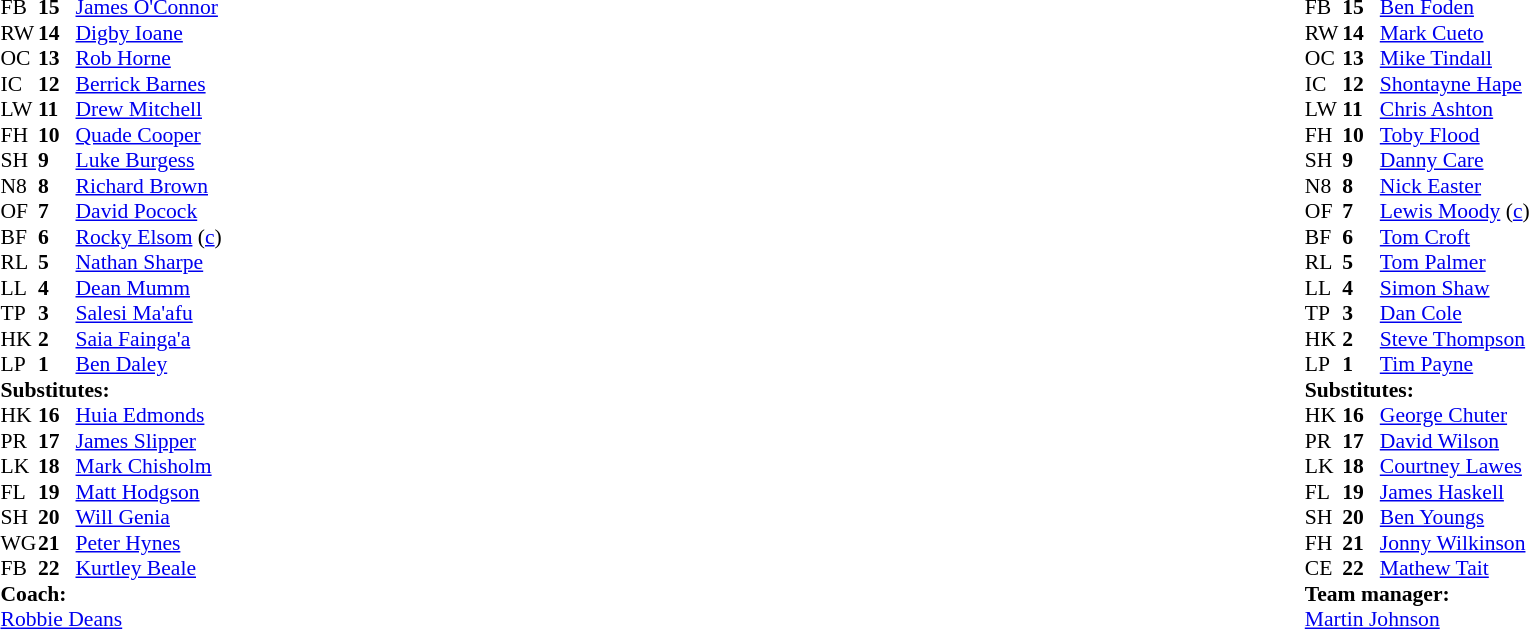<table style="width:100%;">
<tr>
<td style="vertical-align:top; width:50%;"><br><table style="font-size: 90%" cellspacing="0" cellpadding="0">
<tr>
<th width="25"></th>
<th width="25"></th>
</tr>
<tr>
<td>FB</td>
<td><strong>15</strong></td>
<td><a href='#'>James O'Connor</a></td>
</tr>
<tr>
<td>RW</td>
<td><strong>14</strong></td>
<td><a href='#'>Digby Ioane</a></td>
</tr>
<tr>
<td>OC</td>
<td><strong>13</strong></td>
<td><a href='#'>Rob Horne</a></td>
</tr>
<tr>
<td>IC</td>
<td><strong>12</strong></td>
<td><a href='#'>Berrick Barnes</a></td>
</tr>
<tr>
<td>LW</td>
<td><strong>11</strong></td>
<td><a href='#'>Drew Mitchell</a></td>
</tr>
<tr>
<td>FH</td>
<td><strong>10</strong></td>
<td><a href='#'>Quade Cooper</a></td>
</tr>
<tr>
<td>SH</td>
<td><strong>9</strong></td>
<td><a href='#'>Luke Burgess</a></td>
</tr>
<tr>
<td>N8</td>
<td><strong>8</strong></td>
<td><a href='#'>Richard Brown</a></td>
</tr>
<tr>
<td>OF</td>
<td><strong>7</strong></td>
<td><a href='#'>David Pocock</a></td>
</tr>
<tr>
<td>BF</td>
<td><strong>6</strong></td>
<td><a href='#'>Rocky Elsom</a> (<a href='#'>c</a>)</td>
</tr>
<tr>
<td>RL</td>
<td><strong>5</strong></td>
<td><a href='#'>Nathan Sharpe</a></td>
</tr>
<tr>
<td>LL</td>
<td><strong>4</strong></td>
<td><a href='#'>Dean Mumm</a></td>
</tr>
<tr>
<td>TP</td>
<td><strong>3</strong></td>
<td><a href='#'>Salesi Ma'afu</a></td>
</tr>
<tr>
<td>HK</td>
<td><strong>2</strong></td>
<td><a href='#'>Saia Fainga'a</a></td>
</tr>
<tr>
<td>LP</td>
<td><strong>1</strong></td>
<td><a href='#'>Ben Daley</a></td>
</tr>
<tr>
<td colspan=3><strong>Substitutes:</strong></td>
</tr>
<tr>
<td>HK</td>
<td><strong>16</strong></td>
<td><a href='#'>Huia Edmonds</a></td>
</tr>
<tr>
<td>PR</td>
<td><strong>17</strong></td>
<td><a href='#'>James Slipper</a></td>
</tr>
<tr>
<td>LK</td>
<td><strong>18</strong></td>
<td><a href='#'>Mark Chisholm</a></td>
</tr>
<tr>
<td>FL</td>
<td><strong>19</strong></td>
<td><a href='#'>Matt Hodgson</a></td>
</tr>
<tr>
<td>SH</td>
<td><strong>20</strong></td>
<td><a href='#'>Will Genia</a></td>
</tr>
<tr>
<td>WG</td>
<td><strong>21</strong></td>
<td><a href='#'>Peter Hynes</a></td>
</tr>
<tr>
<td>FB</td>
<td><strong>22</strong></td>
<td><a href='#'>Kurtley Beale</a></td>
</tr>
<tr>
<td colspan="3"><strong>Coach:</strong></td>
</tr>
<tr>
<td colspan="4"> <a href='#'>Robbie Deans</a></td>
</tr>
</table>
</td>
<td style="vertical-align:top; width:50%;"><br><table cellspacing="0" cellpadding="0" style="font-size:90%; margin:auto;">
<tr>
<th width="25"></th>
<th width="25"></th>
</tr>
<tr>
<td>FB</td>
<td><strong>15</strong></td>
<td><a href='#'>Ben Foden</a></td>
</tr>
<tr>
<td>RW</td>
<td><strong>14</strong></td>
<td><a href='#'>Mark Cueto</a></td>
</tr>
<tr>
<td>OC</td>
<td><strong>13</strong></td>
<td><a href='#'>Mike Tindall</a></td>
</tr>
<tr>
<td>IC</td>
<td><strong>12</strong></td>
<td><a href='#'>Shontayne Hape</a></td>
</tr>
<tr>
<td>LW</td>
<td><strong>11</strong></td>
<td><a href='#'>Chris Ashton</a></td>
</tr>
<tr>
<td>FH</td>
<td><strong>10</strong></td>
<td><a href='#'>Toby Flood</a></td>
</tr>
<tr>
<td>SH</td>
<td><strong>9</strong></td>
<td><a href='#'>Danny Care</a></td>
</tr>
<tr>
<td>N8</td>
<td><strong>8</strong></td>
<td><a href='#'>Nick Easter</a></td>
</tr>
<tr>
<td>OF</td>
<td><strong>7</strong></td>
<td><a href='#'>Lewis Moody</a> (<a href='#'>c</a>)</td>
</tr>
<tr>
<td>BF</td>
<td><strong>6</strong></td>
<td><a href='#'>Tom Croft</a></td>
</tr>
<tr>
<td>RL</td>
<td><strong>5</strong></td>
<td><a href='#'>Tom Palmer</a></td>
</tr>
<tr>
<td>LL</td>
<td><strong>4</strong></td>
<td><a href='#'>Simon Shaw</a></td>
</tr>
<tr>
<td>TP</td>
<td><strong>3</strong></td>
<td><a href='#'>Dan Cole</a></td>
</tr>
<tr>
<td>HK</td>
<td><strong>2</strong></td>
<td><a href='#'>Steve Thompson</a></td>
</tr>
<tr>
<td>LP</td>
<td><strong>1</strong></td>
<td><a href='#'>Tim Payne</a></td>
</tr>
<tr>
<td colspan=3><strong>Substitutes:</strong></td>
</tr>
<tr>
<td>HK</td>
<td><strong>16</strong></td>
<td><a href='#'>George Chuter</a></td>
</tr>
<tr>
<td>PR</td>
<td><strong>17</strong></td>
<td><a href='#'>David Wilson</a></td>
</tr>
<tr>
<td>LK</td>
<td><strong>18</strong></td>
<td><a href='#'>Courtney Lawes</a></td>
</tr>
<tr>
<td>FL</td>
<td><strong>19</strong></td>
<td><a href='#'>James Haskell</a></td>
</tr>
<tr>
<td>SH</td>
<td><strong>20</strong></td>
<td><a href='#'>Ben Youngs</a></td>
</tr>
<tr>
<td>FH</td>
<td><strong>21</strong></td>
<td><a href='#'>Jonny Wilkinson</a></td>
</tr>
<tr>
<td>CE</td>
<td><strong>22</strong></td>
<td><a href='#'>Mathew Tait</a></td>
</tr>
<tr>
<td colspan="3"><strong>Team manager:</strong></td>
</tr>
<tr>
<td colspan="4"><a href='#'>Martin Johnson</a></td>
</tr>
</table>
</td>
</tr>
</table>
